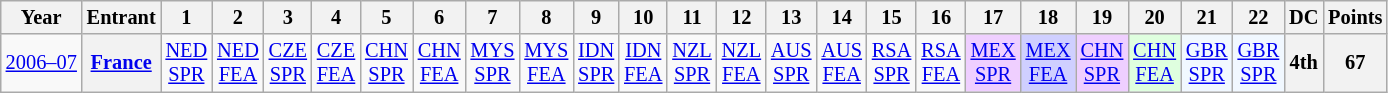<table class="wikitable" style="text-align:center; font-size:85%">
<tr>
<th>Year</th>
<th>Entrant</th>
<th>1</th>
<th>2</th>
<th>3</th>
<th>4</th>
<th>5</th>
<th>6</th>
<th>7</th>
<th>8</th>
<th>9</th>
<th>10</th>
<th>11</th>
<th>12</th>
<th>13</th>
<th>14</th>
<th>15</th>
<th>16</th>
<th>17</th>
<th>18</th>
<th>19</th>
<th>20</th>
<th>21</th>
<th>22</th>
<th>DC</th>
<th>Points</th>
</tr>
<tr>
<td nowrap><a href='#'>2006–07</a></td>
<th><a href='#'>France</a></th>
<td><a href='#'>NED<br>SPR</a></td>
<td><a href='#'>NED<br>FEA</a></td>
<td><a href='#'>CZE<br>SPR</a></td>
<td><a href='#'>CZE<br>FEA</a></td>
<td><a href='#'>CHN<br>SPR</a></td>
<td><a href='#'>CHN<br>FEA</a></td>
<td><a href='#'>MYS<br>SPR</a></td>
<td><a href='#'>MYS<br>FEA</a></td>
<td><a href='#'>IDN<br>SPR</a></td>
<td><a href='#'>IDN<br>FEA</a></td>
<td><a href='#'>NZL<br>SPR</a></td>
<td><a href='#'>NZL<br>FEA</a></td>
<td><a href='#'>AUS<br>SPR</a></td>
<td><a href='#'>AUS<br>FEA</a></td>
<td><a href='#'>RSA<br>SPR</a></td>
<td><a href='#'>RSA<br>FEA</a></td>
<td style="background:#EFCFFF;"><a href='#'>MEX<br>SPR</a><br></td>
<td style="background:#CFCFFF;"><a href='#'>MEX<br>FEA</a><br></td>
<td style="background:#EFCFFF;"><a href='#'>CHN<br>SPR</a><br></td>
<td style="background:#DFFFDF;"><a href='#'>CHN<br>FEA</a><br></td>
<td style="background:#F1F8FF;"><a href='#'>GBR<br>SPR</a><br></td>
<td style="background:#F1F8FF;"><a href='#'>GBR<br>SPR</a><br></td>
<th>4th</th>
<th>67</th>
</tr>
</table>
